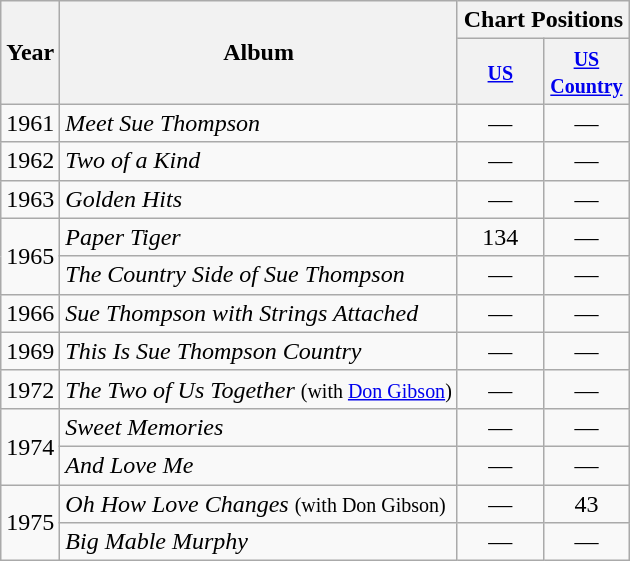<table class="wikitable">
<tr>
<th rowspan="2">Year</th>
<th rowspan="2">Album</th>
<th colspan="2">Chart Positions</th>
</tr>
<tr>
<th style="width:50px;"><small><a href='#'>US</a></small></th>
<th style="width:50px;"><small><a href='#'>US Country</a></small></th>
</tr>
<tr>
<td>1961</td>
<td><em>Meet Sue Thompson</em></td>
<td style="text-align:center;">—</td>
<td style="text-align:center;">—</td>
</tr>
<tr>
<td>1962</td>
<td><em>Two of a Kind</em></td>
<td style="text-align:center;">—</td>
<td style="text-align:center;">—</td>
</tr>
<tr>
<td>1963</td>
<td><em>Golden Hits</em></td>
<td style="text-align:center;">—</td>
<td style="text-align:center;">—</td>
</tr>
<tr>
<td rowspan="2">1965</td>
<td><em>Paper Tiger</em></td>
<td style="text-align:center;">134</td>
<td style="text-align:center;">—</td>
</tr>
<tr>
<td><em>The Country Side of Sue Thompson</em></td>
<td style="text-align:center;">—</td>
<td style="text-align:center;">—</td>
</tr>
<tr>
<td>1966</td>
<td><em>Sue Thompson with Strings Attached</em></td>
<td style="text-align:center;">—</td>
<td style="text-align:center;">—</td>
</tr>
<tr>
<td>1969</td>
<td><em>This Is Sue Thompson Country</em></td>
<td style="text-align:center;">—</td>
<td style="text-align:center;">—</td>
</tr>
<tr>
<td>1972</td>
<td><em>The Two of Us Together</em> <small>(with <a href='#'>Don Gibson</a>)</small></td>
<td style="text-align:center;">—</td>
<td style="text-align:center;">—</td>
</tr>
<tr>
<td rowspan="2">1974</td>
<td><em>Sweet Memories</em></td>
<td style="text-align:center;">—</td>
<td style="text-align:center;">—</td>
</tr>
<tr>
<td><em>And Love Me</em></td>
<td style="text-align:center;">—</td>
<td style="text-align:center;">—</td>
</tr>
<tr>
<td rowspan="2">1975</td>
<td><em>Oh How Love Changes</em> <small>(with Don Gibson)</small></td>
<td style="text-align:center;">—</td>
<td style="text-align:center;">43</td>
</tr>
<tr>
<td><em>Big Mable Murphy</em></td>
<td style="text-align:center;">—</td>
<td style="text-align:center;">—</td>
</tr>
</table>
